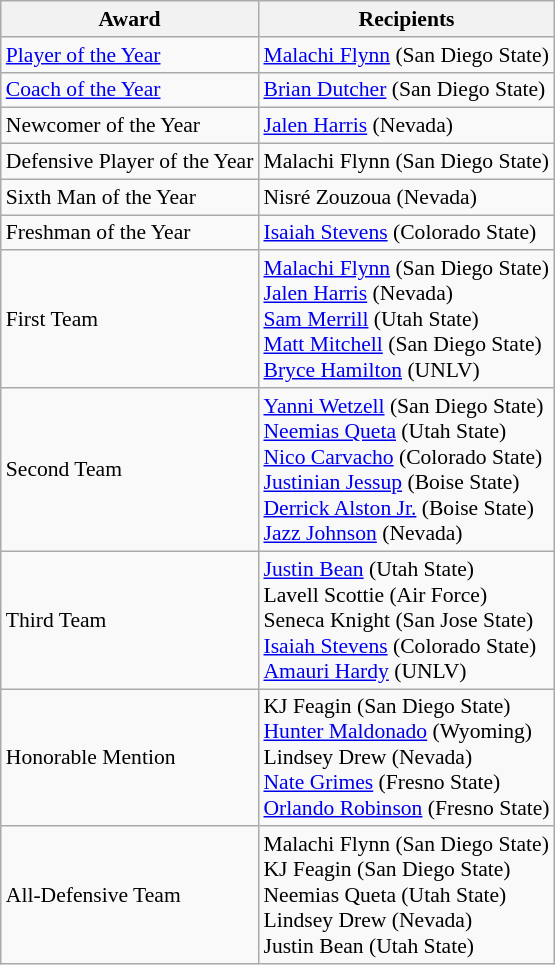<table class="wikitable" style="white-space:nowrap; font-size:90%;">
<tr>
<th>Award</th>
<th>Recipients</th>
</tr>
<tr>
<td><a href='#'>Player of the Year</a></td>
<td><a href='#'>Malachi Flynn</a> (San Diego State)</td>
</tr>
<tr>
<td><a href='#'>Coach of the Year</a></td>
<td><a href='#'>Brian Dutcher</a> (San Diego State)</td>
</tr>
<tr>
<td>Newcomer of the Year</td>
<td><a href='#'>Jalen Harris</a> (Nevada)</td>
</tr>
<tr>
<td>Defensive Player of the Year</td>
<td>Malachi Flynn (San Diego State)</td>
</tr>
<tr>
<td>Sixth Man of the Year</td>
<td>Nisré Zouzoua (Nevada)</td>
</tr>
<tr>
<td>Freshman of the Year</td>
<td><a href='#'>Isaiah Stevens</a> (Colorado State)</td>
</tr>
<tr>
<td>First Team</td>
<td><a href='#'>Malachi Flynn</a> (San Diego State)<br> <a href='#'>Jalen Harris</a> (Nevada)<br> <a href='#'>Sam Merrill</a> (Utah State)<br> <a href='#'>Matt Mitchell</a> (San Diego State) <br><a href='#'>Bryce Hamilton</a> (UNLV)</td>
</tr>
<tr>
<td>Second Team</td>
<td><a href='#'>Yanni Wetzell</a> (San Diego State)<br> <a href='#'>Neemias Queta</a> (Utah State)<br> <a href='#'>Nico Carvacho</a> (Colorado State)<br> <a href='#'>Justinian Jessup</a> (Boise State)<br> <a href='#'>Derrick Alston Jr.</a> (Boise State)<br><a href='#'>Jazz Johnson</a> (Nevada)</td>
</tr>
<tr>
<td>Third Team</td>
<td><a href='#'>Justin Bean</a> (Utah State)<br> Lavell Scottie (Air Force)<br> Seneca Knight (San Jose State)<br> <a href='#'>Isaiah Stevens</a> (Colorado State)<br> <a href='#'>Amauri Hardy</a> (UNLV)</td>
</tr>
<tr>
<td>Honorable Mention</td>
<td>KJ Feagin (San Diego State)<br> <a href='#'>Hunter Maldonado</a> (Wyoming)<br> Lindsey Drew (Nevada)<br> <a href='#'>Nate Grimes</a> (Fresno State)<br> <a href='#'>Orlando Robinson</a> (Fresno State)</td>
</tr>
<tr>
<td>All-Defensive Team</td>
<td>Malachi Flynn (San Diego State)<br> KJ Feagin (San Diego State)<br> Neemias Queta (Utah State)<br> Lindsey Drew (Nevada) <br>Justin Bean (Utah State)</td>
</tr>
</table>
